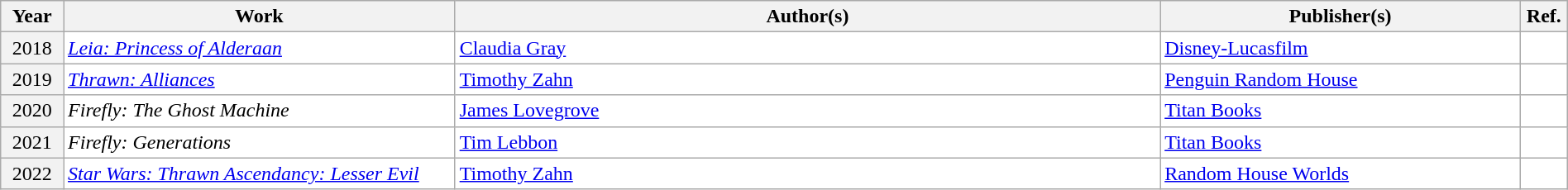<table class="sortable wikitable" width="100%" cellpadding="5" style="margin: 1em auto 1em auto">
<tr>
<th width="4%" scope="col">Year</th>
<th width="25%" scope="col">Work</th>
<th width="45%" scope="col" class="unsortable">Author(s)</th>
<th width="23%" scope="col" class="unsortable">Publisher(s)</th>
<th width="3%" scope="col" class="unsortable">Ref.</th>
</tr>
<tr style="background:#FFFFFF;">
<th scope="row" align="center" rowspan="1" style="font-weight:normal;">2018</th>
<td><em><a href='#'>Leia: Princess of Alderaan</a></em></td>
<td><a href='#'>Claudia Gray</a></td>
<td><a href='#'>Disney-Lucasfilm</a></td>
<td align="center"></td>
</tr>
<tr style="background:#FFFFFF;">
<th scope="row" align="center" rowspan="1" style="font-weight:normal;">2019</th>
<td><em><a href='#'>Thrawn: Alliances</a></em></td>
<td><a href='#'>Timothy Zahn</a></td>
<td><a href='#'>Penguin Random House</a></td>
<td align="center"></td>
</tr>
<tr style="background:#FFFFFF;">
<th scope="row" align="center" rowspan="1" style="font-weight:normal;">2020</th>
<td><em>Firefly: The Ghost Machine</em></td>
<td><a href='#'>James Lovegrove</a></td>
<td><a href='#'>Titan Books</a></td>
<td align="center"></td>
</tr>
<tr style="background:#FFFFFF;">
<th scope="row" align="center" rowspan="1" style="font-weight:normal;">2021</th>
<td><em>Firefly: Generations</em></td>
<td><a href='#'>Tim Lebbon</a></td>
<td><a href='#'>Titan Books</a></td>
<td align="center"></td>
</tr>
<tr style="background:#FFFFFF;">
<th scope="row" align="center" rowspan="1" style="font-weight:normal;">2022</th>
<td><em><a href='#'>Star Wars: Thrawn Ascendancy: Lesser Evil</a></em></td>
<td><a href='#'>Timothy Zahn</a></td>
<td><a href='#'>Random House Worlds</a></td>
<td align="center"></td>
</tr>
</table>
